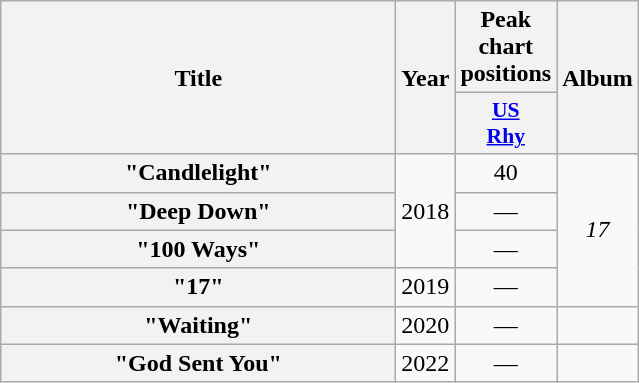<table class="wikitable plainrowheaders" style="text-align:center;">
<tr>
<th scope="col" rowspan="2" style="width:16em;">Title</th>
<th scope="col" rowspan="2" style="width:1em;">Year</th>
<th scope="col" colspan="1">Peak chart positions</th>
<th scope="col" rowspan="2">Album</th>
</tr>
<tr>
<th scope="col" style="width:2.5em;font-size:90%;"><a href='#'>US<br>Rhy</a><br></th>
</tr>
<tr>
<th scope="row">"Candlelight" <br> </th>
<td rowspan="3">2018</td>
<td>40</td>
<td rowspan="4"><em>17</em></td>
</tr>
<tr>
<th scope="row">"Deep Down"</th>
<td>—</td>
</tr>
<tr>
<th scope="row">"100 Ways"</th>
<td>—</td>
</tr>
<tr>
<th scope="row">"17"</th>
<td>2019</td>
<td>—</td>
</tr>
<tr>
<th scope="row">"Waiting"</th>
<td>2020</td>
<td>—</td>
<td></td>
</tr>
<tr>
<th scope="row">"God Sent You"</th>
<td>2022</td>
<td>—</td>
<td></td>
</tr>
</table>
